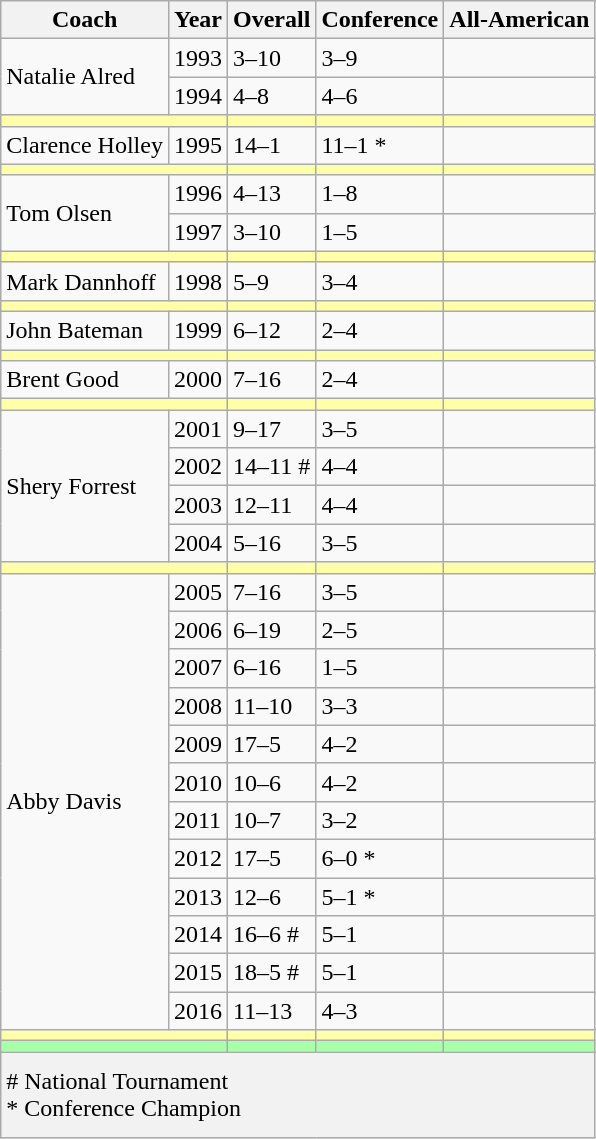<table class="wikitable">
<tr>
<th>Coach</th>
<th>Year</th>
<th>Overall</th>
<th>Conference</th>
<th>All-American</th>
</tr>
<tr>
<td rowspan=2>Natalie Alred</td>
<td>1993</td>
<td>3–10</td>
<td>3–9</td>
<td></td>
</tr>
<tr>
<td>1994</td>
<td>4–8</td>
<td>4–6</td>
<td></td>
</tr>
<tr bgcolor=#ffffa9>
<td colspan=2><strong></strong></td>
<td><strong></strong></td>
<td><strong></strong></td>
<td></td>
</tr>
<tr>
<td>Clarence Holley</td>
<td>1995</td>
<td>14–1</td>
<td>11–1 *</td>
<td></td>
</tr>
<tr bgcolor=#ffffa9>
<td colspan=2><strong></strong></td>
<td><strong></strong></td>
<td><strong></strong></td>
<td></td>
</tr>
<tr>
<td rowspan=2>Tom Olsen</td>
<td>1996</td>
<td>4–13</td>
<td>1–8</td>
<td></td>
</tr>
<tr>
<td>1997</td>
<td>3–10</td>
<td>1–5</td>
<td></td>
</tr>
<tr bgcolor=#ffffa9>
<td colspan=2><strong></strong></td>
<td><strong></strong></td>
<td><strong></strong></td>
<td></td>
</tr>
<tr>
<td>Mark Dannhoff</td>
<td>1998</td>
<td>5–9</td>
<td>3–4</td>
<td></td>
</tr>
<tr bgcolor=#ffffa9>
<td colspan=2><strong></strong></td>
<td><strong></strong></td>
<td><strong></strong></td>
<td></td>
</tr>
<tr>
<td>John Bateman</td>
<td>1999</td>
<td>6–12</td>
<td>2–4</td>
<td></td>
</tr>
<tr bgcolor=#ffffa9>
<td colspan=2><strong></strong></td>
<td><strong></strong></td>
<td><strong></strong></td>
<td></td>
</tr>
<tr>
<td>Brent Good</td>
<td>2000</td>
<td>7–16</td>
<td>2–4</td>
<td></td>
</tr>
<tr bgcolor=#ffffa9>
<td colspan=2><strong></strong></td>
<td><strong></strong></td>
<td><strong></strong></td>
<td></td>
</tr>
<tr>
<td rowspan=4>Shery Forrest</td>
<td>2001</td>
<td>9–17</td>
<td>3–5</td>
<td></td>
</tr>
<tr>
<td>2002</td>
<td>14–11 #</td>
<td>4–4</td>
<td></td>
</tr>
<tr>
<td>2003</td>
<td>12–11</td>
<td>4–4</td>
<td></td>
</tr>
<tr>
<td>2004</td>
<td>5–16</td>
<td>3–5</td>
<td></td>
</tr>
<tr bgcolor=#ffffa9>
<td colspan=2><strong></strong></td>
<td><strong></strong></td>
<td><strong></strong></td>
<td></td>
</tr>
<tr>
<td rowspan=12>Abby Davis</td>
<td>2005</td>
<td>7–16</td>
<td>3–5</td>
<td></td>
</tr>
<tr>
<td>2006</td>
<td>6–19</td>
<td>2–5</td>
<td></td>
</tr>
<tr>
<td>2007</td>
<td>6–16</td>
<td>1–5</td>
<td></td>
</tr>
<tr>
<td>2008</td>
<td>11–10</td>
<td>3–3</td>
<td></td>
</tr>
<tr>
<td>2009</td>
<td>17–5</td>
<td>4–2</td>
<td></td>
</tr>
<tr>
<td>2010</td>
<td>10–6</td>
<td>4–2</td>
<td></td>
</tr>
<tr>
<td>2011</td>
<td>10–7</td>
<td>3–2</td>
<td></td>
</tr>
<tr>
<td>2012</td>
<td>17–5</td>
<td>6–0 *</td>
<td></td>
</tr>
<tr>
<td>2013</td>
<td>12–6</td>
<td>5–1 *</td>
<td></td>
</tr>
<tr>
<td>2014</td>
<td>16–6 #</td>
<td>5–1</td>
<td></td>
</tr>
<tr>
<td>2015</td>
<td>18–5 #</td>
<td>5–1</td>
<td></td>
</tr>
<tr>
<td>2016</td>
<td>11–13</td>
<td>4–3</td>
<td></td>
</tr>
<tr bgcolor=#ffffa9>
<td colspan=2><strong></strong></td>
<td><strong></strong></td>
<td><strong></strong></td>
<td></td>
</tr>
<tr bgcolor=#a9ffa9>
<td colspan=2></td>
<td><strong></strong></td>
<td><strong></strong></td>
<td></td>
</tr>
<tr bgcolor=#f2f2f2>
<td colspan=5 height=50># National Tournament<br>* Conference Champion</td>
</tr>
</table>
